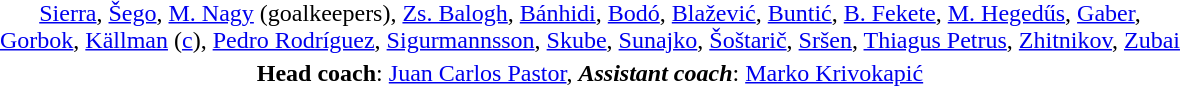<table style="text-align: center; margin-top: 1em; margin-left: auto; margin-right: auto">
<tr>
<td><a href='#'>Sierra</a>, <a href='#'>Šego</a>, <a href='#'>M. Nagy</a> (goalkeepers), <a href='#'>Zs. Balogh</a>, <a href='#'>Bánhidi</a>, <a href='#'>Bodó</a>, <a href='#'>Blažević</a>, <a href='#'>Buntić</a>, <a href='#'>B. Fekete</a>, <a href='#'>M. Hegedűs</a>, <a href='#'>Gaber</a>,<br><a href='#'>Gorbok</a>, <a href='#'>Källman</a> (<a href='#'>c</a>), <a href='#'>Pedro Rodríguez</a>, <a href='#'>Sigurmannsson</a>, <a href='#'>Skube</a>, <a href='#'>Sunajko</a>, <a href='#'>Šoštarič</a>, <a href='#'>Sršen</a>, <a href='#'>Thiagus Petrus</a>, <a href='#'>Zhitnikov</a>, <a href='#'>Zubai</a></td>
</tr>
<tr>
<td><strong>Head coach</strong>: <a href='#'>Juan Carlos Pastor</a>, <strong><em>Assistant coach</em></strong>: <a href='#'>Marko Krivokapić</a></td>
</tr>
</table>
